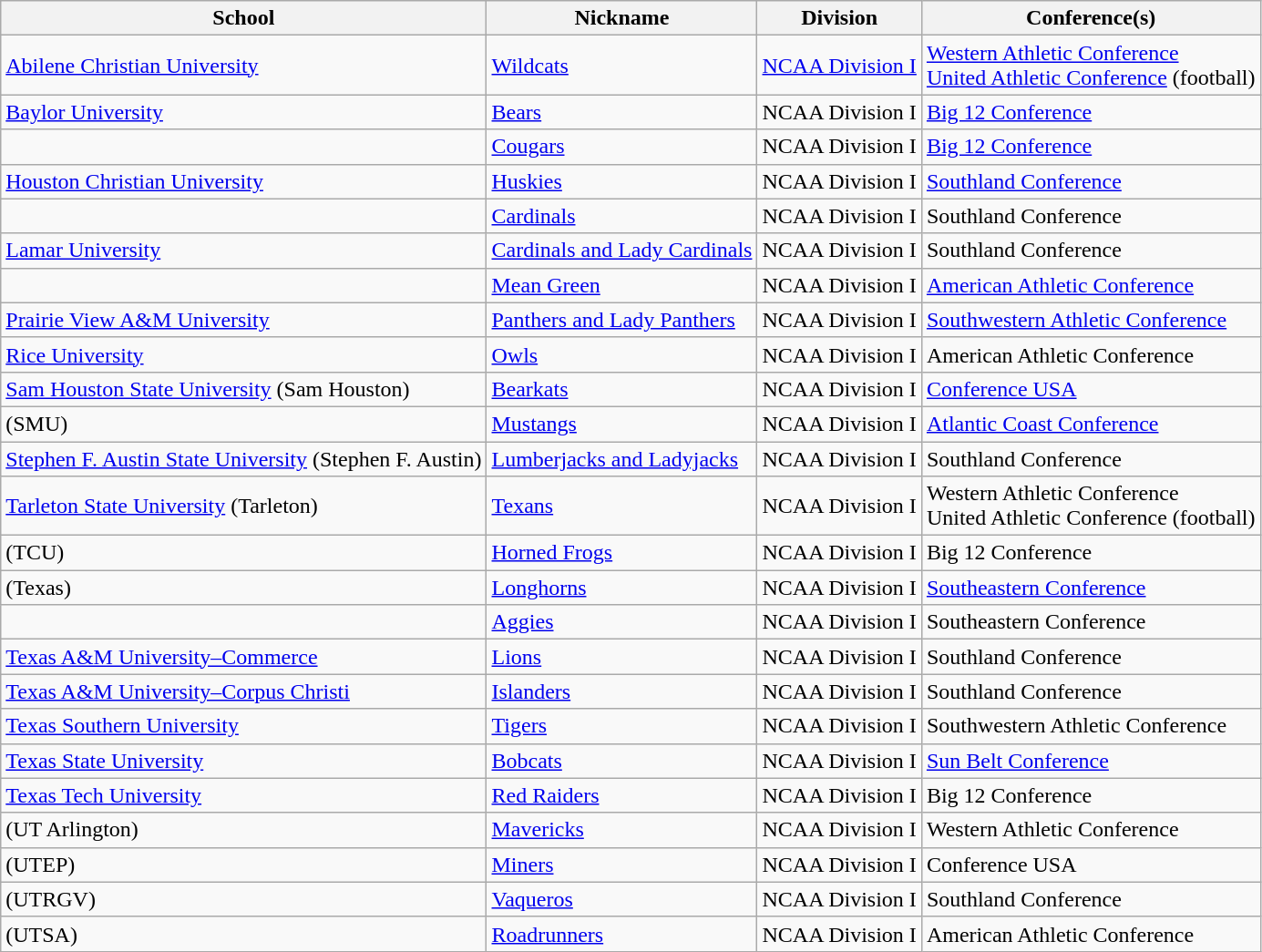<table class="wikitable sortable">
<tr>
<th>School</th>
<th>Nickname</th>
<th>Division</th>
<th>Conference(s)</th>
</tr>
<tr>
<td><a href='#'>Abilene Christian University</a></td>
<td><a href='#'>Wildcats</a></td>
<td><a href='#'>NCAA Division I</a></td>
<td><a href='#'>Western Athletic Conference</a><br><a href='#'>United Athletic Conference</a> (football)</td>
</tr>
<tr>
<td><a href='#'>Baylor University</a></td>
<td><a href='#'>Bears</a></td>
<td>NCAA Division I</td>
<td><a href='#'>Big 12 Conference</a></td>
</tr>
<tr>
<td></td>
<td><a href='#'>Cougars</a></td>
<td>NCAA Division I</td>
<td><a href='#'>Big 12 Conference</a></td>
</tr>
<tr>
<td><a href='#'>Houston Christian University</a></td>
<td><a href='#'>Huskies</a></td>
<td>NCAA Division I</td>
<td><a href='#'>Southland Conference</a></td>
</tr>
<tr>
<td></td>
<td><a href='#'>Cardinals</a></td>
<td>NCAA Division I</td>
<td>Southland Conference</td>
</tr>
<tr>
<td><a href='#'>Lamar University</a></td>
<td><a href='#'>Cardinals and Lady Cardinals</a></td>
<td>NCAA Division I</td>
<td>Southland Conference</td>
</tr>
<tr>
<td></td>
<td><a href='#'>Mean Green</a></td>
<td>NCAA Division I</td>
<td><a href='#'>American Athletic Conference</a></td>
</tr>
<tr>
<td><a href='#'>Prairie View A&M University</a></td>
<td><a href='#'>Panthers and Lady Panthers</a></td>
<td>NCAA Division I</td>
<td><a href='#'>Southwestern Athletic Conference</a></td>
</tr>
<tr>
<td><a href='#'>Rice University</a></td>
<td><a href='#'>Owls</a></td>
<td>NCAA Division I</td>
<td>American Athletic Conference</td>
</tr>
<tr>
<td><a href='#'>Sam Houston State University</a> (Sam Houston)</td>
<td><a href='#'>Bearkats</a></td>
<td>NCAA Division I</td>
<td><a href='#'>Conference USA</a></td>
</tr>
<tr>
<td> (SMU)</td>
<td><a href='#'>Mustangs</a></td>
<td>NCAA Division I</td>
<td><a href='#'>Atlantic Coast Conference</a></td>
</tr>
<tr>
<td><a href='#'>Stephen F. Austin State University</a> (Stephen F. Austin)</td>
<td><a href='#'>Lumberjacks and Ladyjacks</a></td>
<td>NCAA Division I</td>
<td>Southland Conference</td>
</tr>
<tr>
<td><a href='#'>Tarleton State University</a> (Tarleton)</td>
<td><a href='#'>Texans</a></td>
<td>NCAA Division I</td>
<td>Western Athletic Conference<br>United Athletic Conference (football)</td>
</tr>
<tr>
<td> (TCU)</td>
<td><a href='#'>Horned Frogs</a></td>
<td>NCAA Division I</td>
<td>Big 12 Conference</td>
</tr>
<tr>
<td> (Texas)</td>
<td><a href='#'>Longhorns</a></td>
<td>NCAA Division I</td>
<td><a href='#'>Southeastern Conference</a></td>
</tr>
<tr>
<td></td>
<td><a href='#'>Aggies</a></td>
<td>NCAA Division I</td>
<td>Southeastern Conference</td>
</tr>
<tr>
<td><a href='#'>Texas A&M University–Commerce</a></td>
<td><a href='#'>Lions</a></td>
<td>NCAA Division I</td>
<td>Southland Conference</td>
</tr>
<tr>
<td><a href='#'>Texas A&M University–Corpus Christi</a></td>
<td><a href='#'>Islanders</a></td>
<td>NCAA Division I</td>
<td>Southland Conference</td>
</tr>
<tr>
<td><a href='#'>Texas Southern University</a></td>
<td><a href='#'>Tigers</a></td>
<td>NCAA Division I</td>
<td>Southwestern Athletic Conference</td>
</tr>
<tr>
<td><a href='#'>Texas State University</a></td>
<td><a href='#'>Bobcats</a></td>
<td>NCAA Division I</td>
<td><a href='#'>Sun Belt Conference</a></td>
</tr>
<tr>
<td><a href='#'>Texas Tech University</a></td>
<td><a href='#'>Red Raiders</a></td>
<td>NCAA Division I</td>
<td>Big 12 Conference</td>
</tr>
<tr>
<td> (UT Arlington)</td>
<td><a href='#'>Mavericks</a></td>
<td>NCAA Division I</td>
<td>Western Athletic Conference</td>
</tr>
<tr>
<td> (UTEP)</td>
<td><a href='#'>Miners</a></td>
<td>NCAA Division I</td>
<td>Conference USA</td>
</tr>
<tr>
<td> (UTRGV)</td>
<td><a href='#'>Vaqueros</a></td>
<td>NCAA Division I</td>
<td>Southland Conference</td>
</tr>
<tr>
<td> (UTSA)</td>
<td><a href='#'>Roadrunners</a></td>
<td>NCAA Division I</td>
<td>American Athletic Conference</td>
</tr>
</table>
